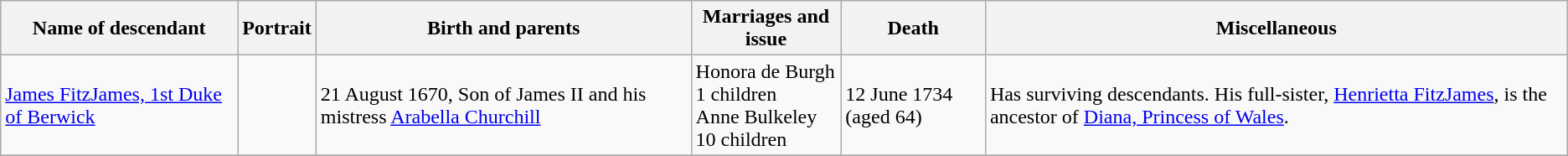<table class="wikitable">
<tr ->
<th>Name of descendant</th>
<th>Portrait</th>
<th>Birth and parents</th>
<th>Marriages and issue</th>
<th>Death</th>
<th>Miscellaneous</th>
</tr>
<tr>
<td><a href='#'>James FitzJames, 1st Duke of Berwick</a></td>
<td></td>
<td>21 August 1670, Son of James II and his mistress <a href='#'>Arabella Churchill</a></td>
<td>Honora de Burgh<br>1 children<br>Anne Bulkeley<br>10 children</td>
<td>12 June 1734 (aged 64)</td>
<td>Has surviving descendants. His full-sister, <a href='#'>Henrietta FitzJames</a>, is the ancestor of <a href='#'>Diana, Princess of Wales</a>.</td>
</tr>
<tr>
</tr>
</table>
